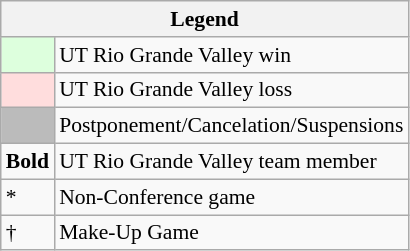<table class="wikitable" style="font-size:90%">
<tr>
<th colspan="2">Legend</th>
</tr>
<tr>
<td bgcolor="#ddffdd"> </td>
<td>UT Rio Grande Valley win</td>
</tr>
<tr>
<td bgcolor="#ffdddd"> </td>
<td>UT Rio Grande Valley loss</td>
</tr>
<tr>
<td bgcolor="#bbbbbb"> </td>
<td>Postponement/Cancelation/Suspensions</td>
</tr>
<tr>
<td><strong>Bold</strong></td>
<td>UT Rio Grande Valley team member</td>
</tr>
<tr>
<td>*</td>
<td>Non-Conference game</td>
</tr>
<tr>
<td>†</td>
<td>Make-Up Game</td>
</tr>
</table>
